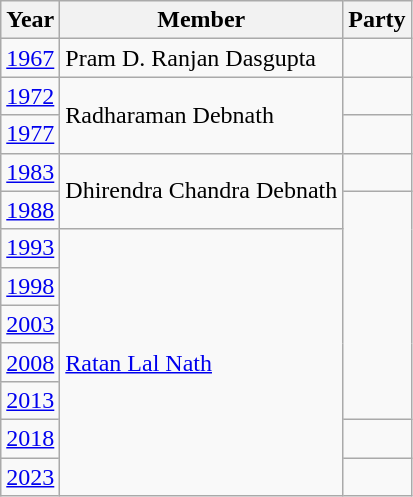<table class="wikitable sortable">
<tr>
<th>Year</th>
<th>Member</th>
<th colspan="2">Party</th>
</tr>
<tr>
<td><a href='#'>1967</a></td>
<td>Pram D. Ranjan Dasgupta</td>
<td></td>
</tr>
<tr>
<td><a href='#'>1972</a></td>
<td rowspan=2>Radharaman Debnath</td>
<td></td>
</tr>
<tr>
<td><a href='#'>1977</a></td>
</tr>
<tr>
<td><a href='#'>1983</a></td>
<td rowspan=2>Dhirendra Chandra Debnath</td>
<td></td>
</tr>
<tr>
<td><a href='#'>1988</a></td>
</tr>
<tr>
<td><a href='#'>1993</a></td>
<td rowspan=7><a href='#'>Ratan Lal Nath</a></td>
</tr>
<tr>
<td><a href='#'>1998</a></td>
</tr>
<tr>
<td><a href='#'>2003</a></td>
</tr>
<tr>
<td><a href='#'>2008</a></td>
</tr>
<tr>
<td><a href='#'>2013</a></td>
</tr>
<tr>
<td><a href='#'>2018</a></td>
<td></td>
</tr>
<tr>
<td><a href='#'>2023</a></td>
</tr>
</table>
